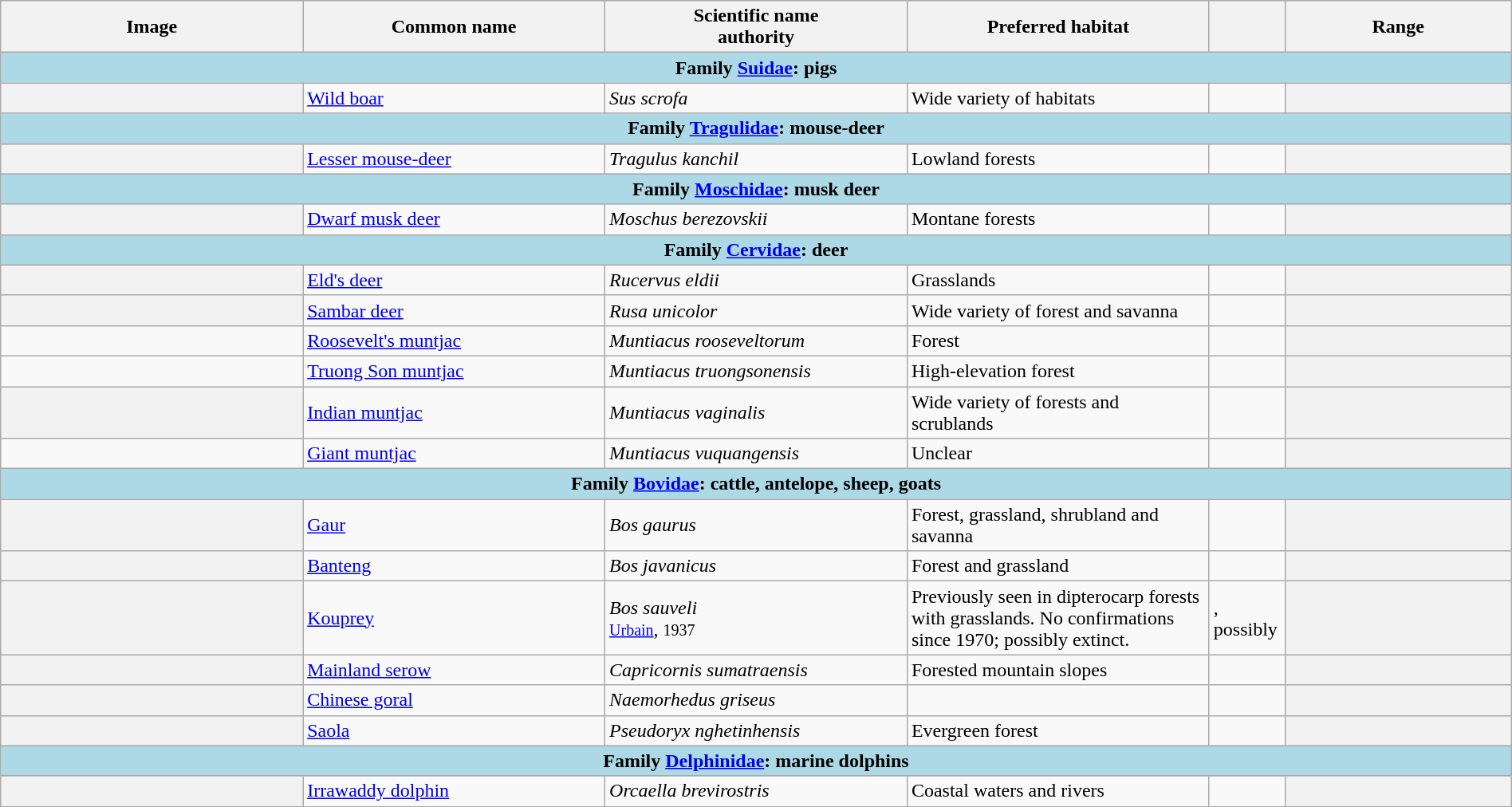<table width=100% class="wikitable unsortable plainrowheaders">
<tr>
<th width="20%" style="text-align: center;">Image</th>
<th width="20%">Common name</th>
<th width="20%">Scientific name<br>authority</th>
<th width="20%">Preferred habitat</th>
<th width="5%"></th>
<th width="15%">Range</th>
</tr>
<tr>
<td style="text-align:center;background:lightblue;" colspan=6><strong>Family <a href='#'>Suidae</a>: pigs</strong></td>
</tr>
<tr>
<th style="text-align: center;"></th>
<td><a href='#'>Wild boar</a></td>
<td><em>Sus scrofa</em><br></td>
<td>Wide variety of habitats</td>
<td><br></td>
<th style="text-align: center;"></th>
</tr>
<tr>
<td style="text-align:center;background:lightblue;" colspan=6><strong>Family <a href='#'>Tragulidae</a>: mouse-deer</strong></td>
</tr>
<tr>
<th style="text-align: center;"></th>
<td><a href='#'>Lesser mouse-deer</a></td>
<td><em>Tragulus kanchil</em><br></td>
<td>Lowland forests</td>
<td><br></td>
<th style="text-align: center;"></th>
</tr>
<tr>
<td style="text-align:center;background:lightblue;" colspan=6><strong>Family <a href='#'>Moschidae</a>: musk deer</strong></td>
</tr>
<tr>
<th style="text-align: center;"></th>
<td><a href='#'>Dwarf musk deer</a></td>
<td><em>Moschus berezovskii</em><br></td>
<td>Montane forests</td>
<td><br></td>
<th style="text-align: center;"></th>
</tr>
<tr>
<td style="text-align:center;background:lightblue;" colspan=6><strong>Family <a href='#'>Cervidae</a>: deer</strong></td>
</tr>
<tr>
<th style="text-align: center;"></th>
<td><a href='#'>Eld's deer</a></td>
<td><em>Rucervus eldii</em><br></td>
<td>Grasslands</td>
<td><br></td>
<th style="text-align: center;"></th>
</tr>
<tr>
<th style="text-align: center;"></th>
<td><a href='#'>Sambar deer</a></td>
<td><em>Rusa unicolor</em><br></td>
<td>Wide variety of forest and savanna</td>
<td><br></td>
<th style="text-align: center;"></th>
</tr>
<tr>
<td></td>
<td><a href='#'>Roosevelt's muntjac</a></td>
<td><em>Muntiacus rooseveltorum</em><br></td>
<td>Forest</td>
<td><br></td>
<th style="text-align: center;"></th>
</tr>
<tr>
<td></td>
<td><a href='#'>Truong Son muntjac</a></td>
<td><em>Muntiacus truongsonensis</em><br></td>
<td>High-elevation forest</td>
<td><br></td>
<th style="text-align: center;"></th>
</tr>
<tr>
<th style="text-align: center;"></th>
<td><a href='#'>Indian muntjac</a></td>
<td><em>Muntiacus vaginalis</em><br></td>
<td>Wide variety of forests and scrublands</td>
<td><br></td>
<th style="text-align: center;"></th>
</tr>
<tr>
<td></td>
<td><a href='#'>Giant muntjac</a></td>
<td><em>Muntiacus vuquangensis</em><br></td>
<td>Unclear</td>
<td><br></td>
<th style="text-align: center;"></th>
</tr>
<tr>
<td style="text-align:center;background:lightblue;" colspan=6><strong>Family <a href='#'>Bovidae</a>: cattle, antelope, sheep, goats</strong></td>
</tr>
<tr>
<th style="text-align: center;"></th>
<td><a href='#'>Gaur</a></td>
<td><em>Bos gaurus</em><br></td>
<td>Forest, grassland, shrubland and savanna</td>
<td><br></td>
<th style="text-align: center;"></th>
</tr>
<tr>
<th style="text-align: center;"></th>
<td><a href='#'>Banteng</a></td>
<td><em>Bos javanicus</em><br></td>
<td>Forest and grassland</td>
<td><br></td>
<th style="text-align: center;"></th>
</tr>
<tr>
<th></th>
<td><a href='#'>Kouprey</a></td>
<td><em>Bos sauveli</em><br><a href='#'><small>Urbain</small></a>, <small>1937</small></td>
<td>Previously seen in dipterocarp forests with grasslands. No confirmations since 1970; possibly extinct.</td>
<td>, possibly <br></td>
<th></th>
</tr>
<tr>
<th style="text-align: center;"></th>
<td><a href='#'>Mainland serow</a></td>
<td><em>Capricornis sumatraensis</em><br></td>
<td>Forested mountain slopes</td>
<td><br></td>
<th style="text-align: center;"></th>
</tr>
<tr>
<th style="text-align: center;"></th>
<td><a href='#'>Chinese goral</a></td>
<td><em>Naemorhedus griseus</em><br></td>
<td></td>
<td></td>
<th style="text-align: center;"></th>
</tr>
<tr>
<th style="text-align: center;"></th>
<td><a href='#'>Saola</a></td>
<td><em>Pseudoryx nghetinhensis</em><br></td>
<td>Evergreen forest</td>
<td><br></td>
<th style="text-align: center;"></th>
</tr>
<tr>
<td style="text-align:center;background:lightblue;" colspan=6><strong>Family <a href='#'>Delphinidae</a>: marine dolphins</strong></td>
</tr>
<tr>
<th style="text-align: center;"></th>
<td><a href='#'>Irrawaddy dolphin</a></td>
<td><em>Orcaella brevirostris</em><br></td>
<td>Coastal waters and rivers</td>
<td><br></td>
<th style="text-align: center;"></th>
</tr>
<tr>
</tr>
</table>
